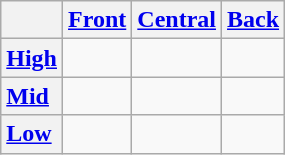<table class="wikitable" style="text-align: center">
<tr>
<th> </th>
<th><a href='#'>Front</a></th>
<th><a href='#'>Central</a></th>
<th><a href='#'>Back</a></th>
</tr>
<tr>
<th style="text-align: left"><a href='#'>High</a></th>
<td></td>
<td></td>
<td></td>
</tr>
<tr>
<th style="text-align: left"><a href='#'>Mid</a></th>
<td></td>
<td></td>
<td></td>
</tr>
<tr>
<th style="text-align: left"><a href='#'>Low</a></th>
<td></td>
<td></td>
<td></td>
</tr>
</table>
